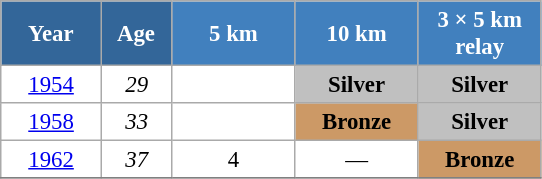<table class="wikitable" style="font-size:95%; text-align:center; border:grey solid 1px; border-collapse:collapse; background:#ffffff;">
<tr>
<th style="background-color:#369; color:white; width:60px;"> Year </th>
<th style="background-color:#369; color:white; width:40px;"> Age </th>
<th style="background-color:#4180be; color:white; width:75px;"> 5 km </th>
<th style="background-color:#4180be; color:white; width:75px;"> 10 km </th>
<th style="background-color:#4180be; color:white; width:75px;"> 3 × 5 km <br> relay </th>
</tr>
<tr>
<td><a href='#'>1954</a></td>
<td><em>29</em></td>
<td></td>
<td style="background:silver;"><strong>Silver</strong></td>
<td style="background:silver;"><strong>Silver</strong></td>
</tr>
<tr>
<td><a href='#'>1958</a></td>
<td><em>33</em></td>
<td></td>
<td bgcolor="cc9966"><strong>Bronze</strong></td>
<td style="background:silver;"><strong>Silver</strong></td>
</tr>
<tr>
<td><a href='#'>1962</a></td>
<td><em>37</em></td>
<td>4</td>
<td>—</td>
<td bgcolor="cc9966"><strong>Bronze</strong></td>
</tr>
<tr>
</tr>
</table>
